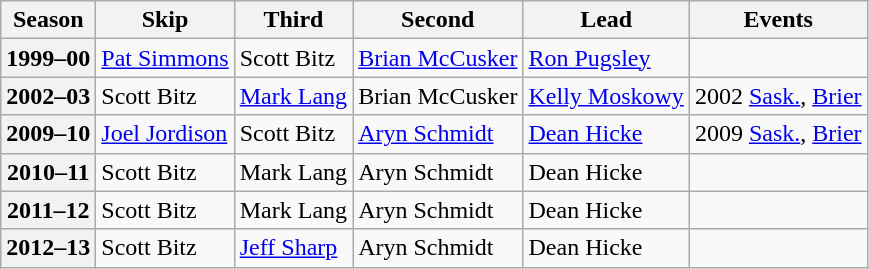<table class="wikitable">
<tr>
<th scope="col">Season</th>
<th scope="col">Skip</th>
<th scope="col">Third</th>
<th scope="col">Second</th>
<th scope="col">Lead</th>
<th scope="col">Events</th>
</tr>
<tr>
<th scope="row">1999–00</th>
<td><a href='#'>Pat Simmons</a></td>
<td>Scott Bitz</td>
<td><a href='#'>Brian McCusker</a></td>
<td><a href='#'>Ron Pugsley</a></td>
<td></td>
</tr>
<tr>
<th scope="row">2002–03</th>
<td>Scott Bitz</td>
<td><a href='#'>Mark Lang</a></td>
<td>Brian McCusker</td>
<td><a href='#'>Kelly Moskowy</a></td>
<td>2002 <a href='#'>Sask.</a>, <a href='#'>Brier</a></td>
</tr>
<tr>
<th scope="row">2009–10</th>
<td><a href='#'>Joel Jordison</a></td>
<td>Scott Bitz</td>
<td><a href='#'>Aryn Schmidt</a></td>
<td><a href='#'>Dean Hicke</a></td>
<td>2009 <a href='#'>Sask.</a>, <a href='#'>Brier</a></td>
</tr>
<tr>
<th scope="row">2010–11</th>
<td>Scott Bitz</td>
<td>Mark Lang</td>
<td>Aryn Schmidt</td>
<td>Dean Hicke</td>
<td></td>
</tr>
<tr>
<th scope="row">2011–12</th>
<td>Scott Bitz</td>
<td>Mark Lang</td>
<td>Aryn Schmidt</td>
<td>Dean Hicke</td>
<td></td>
</tr>
<tr>
<th scope="row">2012–13</th>
<td>Scott Bitz</td>
<td><a href='#'>Jeff Sharp</a></td>
<td>Aryn Schmidt</td>
<td>Dean Hicke</td>
<td></td>
</tr>
</table>
